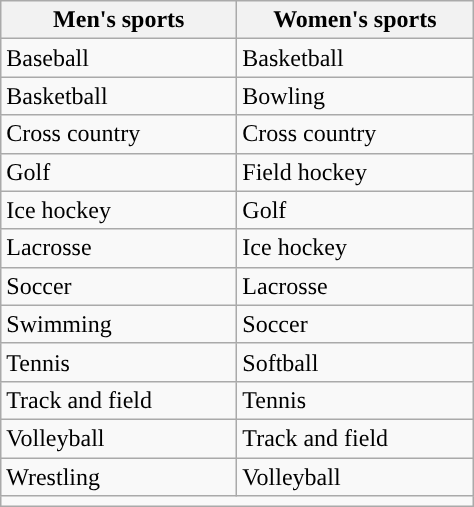<table class="wikitable"; style= "text-align: ">
<tr>
<th width=150px>Men's sports</th>
<th width=150px>Women's sports</th>
</tr>
<tr>
<td>Baseball</td>
<td>Basketball</td>
</tr>
<tr>
<td>Basketball</td>
<td>Bowling</td>
</tr>
<tr>
<td>Cross country</td>
<td>Cross country</td>
</tr>
<tr>
<td>Golf</td>
<td>Field hockey</td>
</tr>
<tr>
<td>Ice hockey </td>
<td>Golf</td>
</tr>
<tr>
<td>Lacrosse</td>
<td>Ice hockey </td>
</tr>
<tr>
<td>Soccer</td>
<td>Lacrosse</td>
</tr>
<tr>
<td>Swimming</td>
<td>Soccer</td>
</tr>
<tr>
<td>Tennis</td>
<td>Softball</td>
</tr>
<tr>
<td>Track and field</td>
<td>Tennis</td>
</tr>
<tr>
<td>Volleyball</td>
<td>Track and field</td>
</tr>
<tr>
<td>Wrestling</td>
<td>Volleyball</td>
</tr>
<tr>
<td colspan=2></td>
</tr>
</table>
